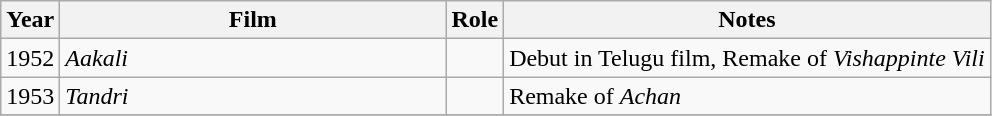<table class="wikitable sortable">
<tr>
<th>Year</th>
<th width=250>Film</th>
<th>Role</th>
<th>Notes</th>
</tr>
<tr>
<td>1952</td>
<td><em>Aakali</em></td>
<td></td>
<td>Debut in Telugu film, Remake of <em>Vishappinte Vili</em></td>
</tr>
<tr>
<td>1953</td>
<td><em>Tandri</em></td>
<td></td>
<td>Remake of <em>Achan</em></td>
</tr>
<tr>
</tr>
</table>
